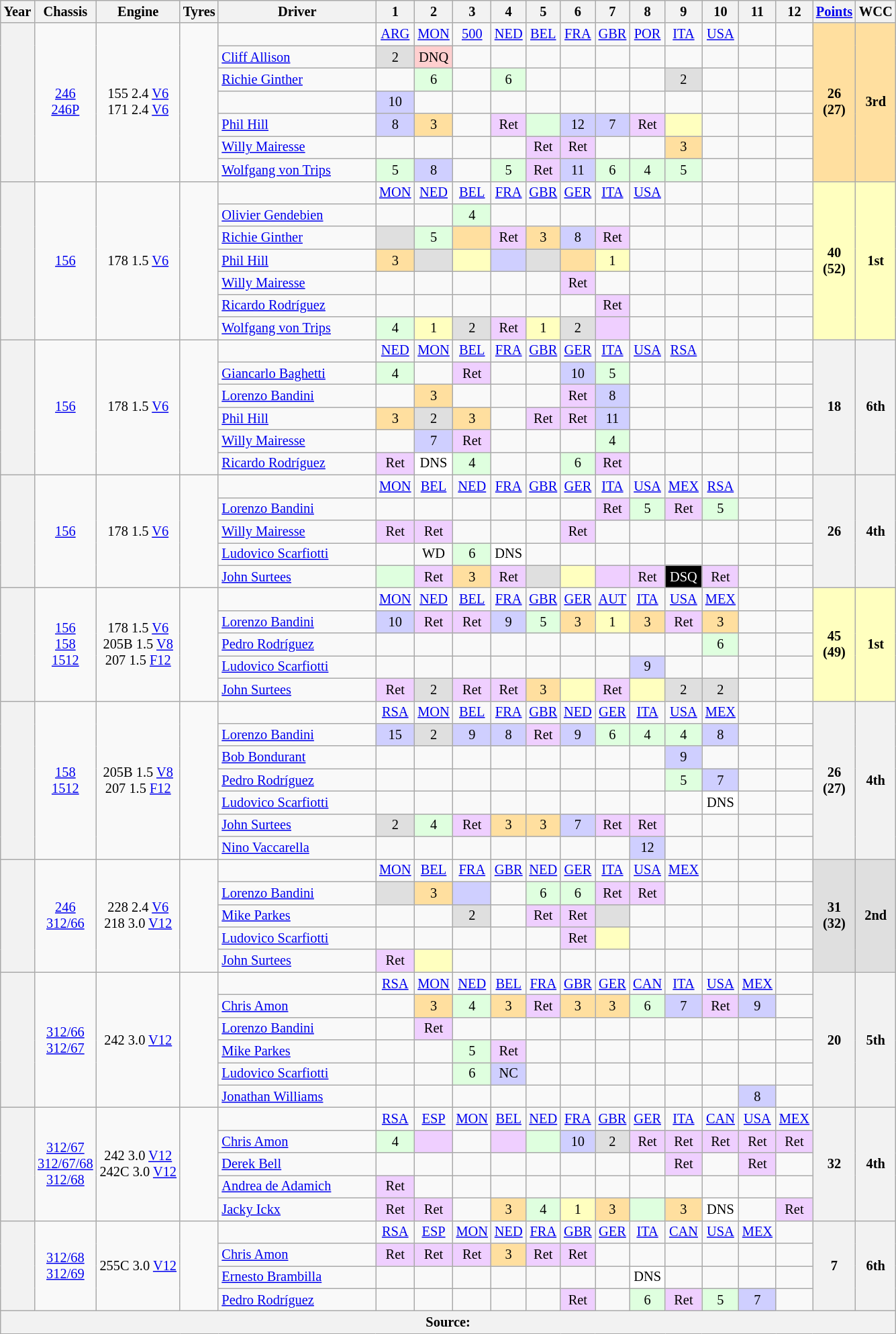<table class="wikitable" style="text-align:center; font-size:85%">
<tr>
<th>Year</th>
<th>Chassis</th>
<th>Engine</th>
<th>Tyres</th>
<th width="150px">Driver</th>
<th>1</th>
<th>2</th>
<th>3</th>
<th>4</th>
<th>5</th>
<th>6</th>
<th>7</th>
<th>8</th>
<th>9</th>
<th>10</th>
<th>11</th>
<th>12</th>
<th><a href='#'>Points</a></th>
<th>WCC</th>
</tr>
<tr>
<th rowspan="7"></th>
<td rowspan="7"><a href='#'>246</a><br><a href='#'>246P</a></td>
<td rowspan="7">155 2.4 <a href='#'>V6</a><br>171 2.4 <a href='#'>V6</a></td>
<td rowspan="7"></td>
<td></td>
<td><a href='#'>ARG</a></td>
<td><a href='#'>MON</a></td>
<td><a href='#'>500</a></td>
<td><a href='#'>NED</a></td>
<td><a href='#'>BEL</a></td>
<td><a href='#'>FRA</a></td>
<td><a href='#'>GBR</a></td>
<td><a href='#'>POR</a></td>
<td><a href='#'>ITA</a></td>
<td><a href='#'>USA</a></td>
<td></td>
<td></td>
<th rowspan="7" style="background-color:#FFDF9F">26<br>(27)</th>
<th rowspan="7" style="background-color:#FFDF9F">3rd</th>
</tr>
<tr>
<td align="left"> <a href='#'>Cliff Allison</a></td>
<td style="background-color:#DFDFDF">2</td>
<td style="background-color:#FFCFCF">DNQ</td>
<td></td>
<td></td>
<td></td>
<td></td>
<td></td>
<td></td>
<td></td>
<td></td>
<td></td>
<td></td>
</tr>
<tr>
<td align="left"> <a href='#'>Richie Ginther</a></td>
<td></td>
<td style="background-color:#DFFFDF">6</td>
<td></td>
<td style="background-color:#DFFFDF">6</td>
<td></td>
<td></td>
<td></td>
<td></td>
<td style="background-color:#DFDFDF">2</td>
<td></td>
<td></td>
<td></td>
</tr>
<tr>
<td align="left"></td>
<td style="background-color:#CFCFFF">10</td>
<td></td>
<td></td>
<td></td>
<td></td>
<td></td>
<td></td>
<td></td>
<td></td>
<td></td>
<td></td>
<td></td>
</tr>
<tr>
<td align="left"> <a href='#'>Phil Hill</a></td>
<td style="background-color:#CFCFFF">8</td>
<td style="background-color:#FFDF9F">3</td>
<td></td>
<td style="background-color:#EFCFFF">Ret</td>
<td style="background-color:#DFFFDF"></td>
<td style="background-color:#CFCFFF">12</td>
<td style="background-color:#CFCFFF">7</td>
<td style="background-color:#EFCFFF">Ret</td>
<td style="background-color:#FFFFBF"></td>
<td></td>
<td></td>
<td></td>
</tr>
<tr>
<td align="left"> <a href='#'>Willy Mairesse</a></td>
<td></td>
<td></td>
<td></td>
<td></td>
<td style="background-color:#EFCFFF">Ret</td>
<td style="background-color:#EFCFFF">Ret</td>
<td></td>
<td></td>
<td style="background-color:#FFDF9F">3</td>
<td></td>
<td></td>
<td></td>
</tr>
<tr>
<td align="left"> <a href='#'>Wolfgang von Trips</a></td>
<td style="background-color:#DFFFDF">5</td>
<td style="background-color:#CFCFFF">8</td>
<td></td>
<td style="background-color:#DFFFDF">5</td>
<td style="background-color:#EFCFFF">Ret</td>
<td style="background-color:#CFCFFF">11</td>
<td style="background-color:#DFFFDF">6</td>
<td style="background-color:#DFFFDF">4</td>
<td style="background-color:#DFFFDF">5</td>
<td></td>
<td></td>
<td></td>
</tr>
<tr>
<th rowspan="7"></th>
<td rowspan="7"><a href='#'>156</a></td>
<td rowspan="7">178 1.5 <a href='#'>V6</a></td>
<td rowspan="7"></td>
<td></td>
<td><a href='#'>MON</a></td>
<td><a href='#'>NED</a></td>
<td><a href='#'>BEL</a></td>
<td><a href='#'>FRA</a></td>
<td><a href='#'>GBR</a></td>
<td><a href='#'>GER</a></td>
<td><a href='#'>ITA</a></td>
<td><a href='#'>USA</a></td>
<td></td>
<td></td>
<td></td>
<td></td>
<th rowspan="7" style="background-color:#FFFFBF">40<br>(52)</th>
<th rowspan="7" style="background-color:#FFFFBF">1st</th>
</tr>
<tr>
<td align="left"> <a href='#'>Olivier Gendebien</a></td>
<td></td>
<td></td>
<td style="background-color:#DFFFDF">4</td>
<td></td>
<td></td>
<td></td>
<td></td>
<td></td>
<td></td>
<td></td>
<td></td>
<td></td>
</tr>
<tr>
<td align="left"> <a href='#'>Richie Ginther</a></td>
<td style="background-color:#DFDFDF"></td>
<td style="background-color:#DFFFDF">5</td>
<td style="background-color:#FFDF9F"></td>
<td style="background-color:#EFCFFF">Ret</td>
<td style="background-color:#FFDF9F">3</td>
<td style="background-color:#CFCFFF">8</td>
<td style="background-color:#EFCFFF">Ret</td>
<td></td>
<td></td>
<td></td>
<td></td>
<td></td>
</tr>
<tr>
<td align="left"> <a href='#'>Phil Hill</a></td>
<td style="background-color:#FFDF9F">3</td>
<td style="background-color:#DFDFDF"></td>
<td style="background-color:#FFFFBF"></td>
<td style="background-color:#CFCFFF"></td>
<td style="background-color:#DFDFDF"></td>
<td style="background-color:#FFDF9F"></td>
<td style="background-color:#FFFFBF">1</td>
<td></td>
<td></td>
<td></td>
<td></td>
<td></td>
</tr>
<tr>
<td align="left"> <a href='#'>Willy Mairesse</a></td>
<td></td>
<td></td>
<td></td>
<td></td>
<td></td>
<td style="background-color:#EFCFFF">Ret</td>
<td></td>
<td></td>
<td></td>
<td></td>
<td></td>
<td></td>
</tr>
<tr>
<td align="left"> <a href='#'>Ricardo Rodríguez</a></td>
<td></td>
<td></td>
<td></td>
<td></td>
<td></td>
<td></td>
<td style="background-color:#EFCFFF">Ret</td>
<td></td>
<td></td>
<td></td>
<td></td>
<td></td>
</tr>
<tr>
<td align="left"> <a href='#'>Wolfgang von Trips</a></td>
<td style="background-color:#DFFFDF">4</td>
<td style="background-color:#FFFFBF">1</td>
<td style="background-color:#DFDFDF">2</td>
<td style="background-color:#EFCFFF">Ret</td>
<td style="background-color:#FFFFBF">1</td>
<td style="background-color:#DFDFDF">2</td>
<td style="background-color:#EFCFFF"></td>
<td></td>
<td></td>
<td></td>
<td></td>
<td></td>
</tr>
<tr>
<th rowspan="6"></th>
<td rowspan="6"><a href='#'>156</a></td>
<td rowspan="6">178 1.5 <a href='#'>V6</a></td>
<td rowspan="6"></td>
<td></td>
<td><a href='#'>NED</a></td>
<td><a href='#'>MON</a></td>
<td><a href='#'>BEL</a></td>
<td><a href='#'>FRA</a></td>
<td><a href='#'>GBR</a></td>
<td><a href='#'>GER</a></td>
<td><a href='#'>ITA</a></td>
<td><a href='#'>USA</a></td>
<td><a href='#'>RSA</a></td>
<td></td>
<td></td>
<td></td>
<th rowspan="6">18</th>
<th rowspan="6">6th</th>
</tr>
<tr>
<td align="left"> <a href='#'>Giancarlo Baghetti</a></td>
<td style="background-color:#DFFFDF">4</td>
<td></td>
<td style="background-color:#EFCFFF">Ret</td>
<td></td>
<td></td>
<td style="background-color:#CFCFFF">10</td>
<td style="background-color:#DFFFDF">5</td>
<td></td>
<td></td>
<td></td>
<td></td>
<td></td>
</tr>
<tr>
<td align="left"> <a href='#'>Lorenzo Bandini</a></td>
<td></td>
<td style="background-color:#FFDF9F">3</td>
<td></td>
<td></td>
<td></td>
<td style="background-color:#EFCFFF">Ret</td>
<td style="background-color:#CFCFFF">8</td>
<td></td>
<td></td>
<td></td>
<td></td>
<td></td>
</tr>
<tr>
<td align="left"> <a href='#'>Phil Hill</a></td>
<td style="background-color:#FFDF9F">3</td>
<td style="background-color:#DFDFDF">2</td>
<td style="background-color:#FFDF9F">3</td>
<td></td>
<td style="background-color:#EFCFFF">Ret</td>
<td style="background-color:#EFCFFF">Ret</td>
<td style="background-color:#CFCFFF">11</td>
<td></td>
<td></td>
<td></td>
<td></td>
<td></td>
</tr>
<tr>
<td align="left"> <a href='#'>Willy Mairesse</a></td>
<td></td>
<td style="background-color:#CFCFFF">7</td>
<td style="background-color:#EFCFFF">Ret</td>
<td></td>
<td></td>
<td></td>
<td style="background-color:#DFFFDF">4</td>
<td></td>
<td></td>
<td></td>
<td></td>
<td></td>
</tr>
<tr>
<td align="left"> <a href='#'>Ricardo Rodríguez</a></td>
<td style="background-color:#EFCFFF">Ret</td>
<td style="background-color:white">DNS</td>
<td style="background-color:#DFFFDF">4</td>
<td></td>
<td></td>
<td style="background-color:#DFFFDF">6</td>
<td style="background-color:#EFCFFF">Ret</td>
<td></td>
<td></td>
<td></td>
<td></td>
<td></td>
</tr>
<tr>
<th rowspan="5"></th>
<td rowspan="5"><a href='#'>156</a></td>
<td rowspan="5">178 1.5 <a href='#'>V6</a></td>
<td rowspan="5"></td>
<td></td>
<td><a href='#'>MON</a></td>
<td><a href='#'>BEL</a></td>
<td><a href='#'>NED</a></td>
<td><a href='#'>FRA</a></td>
<td><a href='#'>GBR</a></td>
<td><a href='#'>GER</a></td>
<td><a href='#'>ITA</a></td>
<td><a href='#'>USA</a></td>
<td><a href='#'>MEX</a></td>
<td><a href='#'>RSA</a></td>
<td></td>
<td></td>
<th rowspan="5">26</th>
<th rowspan="5">4th</th>
</tr>
<tr>
<td align="left"> <a href='#'>Lorenzo Bandini</a></td>
<td></td>
<td></td>
<td></td>
<td></td>
<td></td>
<td></td>
<td style="background-color:#EFCFFF">Ret</td>
<td style="background-color:#DFFFDF">5</td>
<td style="background-color:#EFCFFF">Ret</td>
<td style="background-color:#DFFFDF">5</td>
<td></td>
<td></td>
</tr>
<tr>
<td align="left"> <a href='#'>Willy Mairesse</a></td>
<td style="background-color:#EFCFFF">Ret</td>
<td style="background-color:#EFCFFF">Ret</td>
<td></td>
<td></td>
<td></td>
<td style="background-color:#EFCFFF">Ret</td>
<td></td>
<td></td>
<td></td>
<td></td>
<td></td>
<td></td>
</tr>
<tr>
<td align="left"> <a href='#'>Ludovico Scarfiotti</a></td>
<td></td>
<td>WD</td>
<td style="background-color:#DFFFDF">6</td>
<td style="background-color:white">DNS</td>
<td></td>
<td></td>
<td></td>
<td></td>
<td></td>
<td></td>
<td></td>
<td></td>
</tr>
<tr>
<td align="left"> <a href='#'>John Surtees</a></td>
<td style="background-color:#DFFFDF"></td>
<td style="background-color:#EFCFFF">Ret</td>
<td style="background-color:#FFDF9F">3</td>
<td style="background-color:#EFCFFF">Ret</td>
<td style="background-color:#DFDFDF"></td>
<td style="background-color:#FFFFBF"></td>
<td style="background-color:#EFCFFF"></td>
<td style="background-color:#EFCFFF">Ret</td>
<td style="background-color:#000000; color:white">DSQ</td>
<td style="background-color:#EFCFFF">Ret</td>
<td></td>
<td></td>
</tr>
<tr>
<th rowspan="5"></th>
<td rowspan="5"><a href='#'>156</a><br><a href='#'>158</a><br><a href='#'>1512</a></td>
<td rowspan="5">178 1.5 <a href='#'>V6</a><br>205B 1.5 <a href='#'>V8</a><br>207 1.5 <a href='#'>F12</a></td>
<td rowspan="5"></td>
<td></td>
<td><a href='#'>MON</a></td>
<td><a href='#'>NED</a></td>
<td><a href='#'>BEL</a></td>
<td><a href='#'>FRA</a></td>
<td><a href='#'>GBR</a></td>
<td><a href='#'>GER</a></td>
<td><a href='#'>AUT</a></td>
<td><a href='#'>ITA</a></td>
<td><a href='#'>USA</a></td>
<td><a href='#'>MEX</a></td>
<td></td>
<td></td>
<th rowspan="5" style="background-color:#FFFFBF">45<br>(49)</th>
<th rowspan="5" style="background-color:#FFFFBF">1st</th>
</tr>
<tr>
<td align="left"> <a href='#'>Lorenzo Bandini</a></td>
<td style="background-color:#CFCFFF">10</td>
<td style="background-color:#EFCFFF">Ret</td>
<td style="background-color:#EFCFFF">Ret</td>
<td style="background-color:#CFCFFF">9</td>
<td style="background-color:#DFFFDF">5</td>
<td style="background-color:#FFDF9F">3</td>
<td style="background-color:#FFFFBF">1</td>
<td style="background-color:#FFDF9F">3</td>
<td style="background-color:#EFCFFF">Ret</td>
<td style="background-color:#FFDF9F">3</td>
<td></td>
<td></td>
</tr>
<tr>
<td align="left"> <a href='#'>Pedro Rodríguez</a></td>
<td></td>
<td></td>
<td></td>
<td></td>
<td></td>
<td></td>
<td></td>
<td></td>
<td></td>
<td style="background-color:#DFFFDF">6</td>
<td></td>
<td></td>
</tr>
<tr>
<td align="left"> <a href='#'>Ludovico Scarfiotti</a></td>
<td></td>
<td></td>
<td></td>
<td></td>
<td></td>
<td></td>
<td></td>
<td style="background-color:#CFCFFF">9</td>
<td></td>
<td></td>
<td></td>
<td></td>
</tr>
<tr>
<td align="left"> <a href='#'>John Surtees</a></td>
<td style="background-color:#EFCFFF">Ret</td>
<td style="background-color:#DFDFDF">2</td>
<td style="background-color:#EFCFFF">Ret</td>
<td style="background-color:#EFCFFF">Ret</td>
<td style="background-color:#FFDF9F">3</td>
<td style="background-color:#FFFFBF"></td>
<td style="background-color:#EFCFFF">Ret</td>
<td style="background-color:#FFFFBF"></td>
<td style="background-color:#DFDFDF">2</td>
<td style="background-color:#DFDFDF">2</td>
<td></td>
<td></td>
</tr>
<tr>
<th rowspan="7"></th>
<td rowspan="7"><a href='#'>158</a><br><a href='#'>1512</a></td>
<td rowspan="7">205B 1.5 <a href='#'>V8</a><br>207 1.5 <a href='#'>F12</a></td>
<td rowspan="7"></td>
<td></td>
<td><a href='#'>RSA</a></td>
<td><a href='#'>MON</a></td>
<td><a href='#'>BEL</a></td>
<td><a href='#'>FRA</a></td>
<td><a href='#'>GBR</a></td>
<td><a href='#'>NED</a></td>
<td><a href='#'>GER</a></td>
<td><a href='#'>ITA</a></td>
<td><a href='#'>USA</a></td>
<td><a href='#'>MEX</a></td>
<td></td>
<td></td>
<th rowspan="7">26<br>(27)</th>
<th rowspan="7">4th</th>
</tr>
<tr>
<td align="left"> <a href='#'>Lorenzo Bandini</a></td>
<td style="background-color:#CFCFFF">15</td>
<td style="background-color:#DFDFDF">2</td>
<td style="background-color:#CFCFFF">9</td>
<td style="background-color:#CFCFFF">8</td>
<td style="background-color:#EFCFFF">Ret</td>
<td style="background-color:#CFCFFF">9</td>
<td style="background-color:#DFFFDF">6</td>
<td style="background-color:#DFFFDF">4</td>
<td style="background-color:#DFFFDF">4</td>
<td style="background-color:#CFCFFF">8</td>
<td></td>
<td></td>
</tr>
<tr>
<td align="left"> <a href='#'>Bob Bondurant</a></td>
<td></td>
<td></td>
<td></td>
<td></td>
<td></td>
<td></td>
<td></td>
<td></td>
<td style="background-color:#CFCFFF">9</td>
<td></td>
<td></td>
<td></td>
</tr>
<tr>
<td align="left"> <a href='#'>Pedro Rodríguez</a></td>
<td></td>
<td></td>
<td></td>
<td></td>
<td></td>
<td></td>
<td></td>
<td></td>
<td style="background-color:#DFFFDF">5</td>
<td style="background-color:#CFCFFF">7</td>
<td></td>
<td></td>
</tr>
<tr>
<td align="left"> <a href='#'>Ludovico Scarfiotti</a></td>
<td></td>
<td></td>
<td></td>
<td></td>
<td></td>
<td></td>
<td></td>
<td></td>
<td></td>
<td style="background-color:white">DNS</td>
<td></td>
<td></td>
</tr>
<tr>
<td align="left"> <a href='#'>John Surtees</a></td>
<td style="background-color:#DFDFDF">2</td>
<td style="background-color:#DFFFDF">4</td>
<td style="background-color:#EFCFFF">Ret</td>
<td style="background-color:#FFDF9F">3</td>
<td style="background-color:#FFDF9F">3</td>
<td style="background-color:#CFCFFF">7</td>
<td style="background-color:#EFCFFF">Ret</td>
<td style="background-color:#EFCFFF">Ret</td>
<td></td>
<td></td>
<td></td>
<td></td>
</tr>
<tr>
<td align="left"> <a href='#'>Nino Vaccarella</a></td>
<td></td>
<td></td>
<td></td>
<td></td>
<td></td>
<td></td>
<td></td>
<td style="background-color:#CFCFFF">12</td>
<td></td>
<td></td>
<td></td>
<td></td>
</tr>
<tr>
<th rowspan="5"></th>
<td rowspan="5"><a href='#'>246</a><br><a href='#'>312/66</a></td>
<td rowspan="5">228 2.4 <a href='#'>V6</a><br>218 3.0 <a href='#'>V12</a></td>
<td rowspan="5"><br></td>
<td></td>
<td><a href='#'>MON</a></td>
<td><a href='#'>BEL</a></td>
<td><a href='#'>FRA</a></td>
<td><a href='#'>GBR</a></td>
<td><a href='#'>NED</a></td>
<td><a href='#'>GER</a></td>
<td><a href='#'>ITA</a></td>
<td><a href='#'>USA</a></td>
<td><a href='#'>MEX</a></td>
<td></td>
<td></td>
<td></td>
<th rowspan="5" style="background-color:#DFDFDF">31<br>(32)</th>
<th rowspan="5" style="background-color:#DFDFDF">2nd</th>
</tr>
<tr>
<td align="left"> <a href='#'>Lorenzo Bandini</a></td>
<td style="background-color:#DFDFDF"></td>
<td style="background-color:#FFDF9F">3</td>
<td style="background-color:#CFCFFF"></td>
<td></td>
<td style="background-color:#DFFFDF">6</td>
<td style="background-color:#DFFFDF">6</td>
<td style="background-color:#EFCFFF">Ret</td>
<td style="background-color:#EFCFFF">Ret</td>
<td></td>
<td></td>
<td></td>
<td></td>
</tr>
<tr>
<td align="left"> <a href='#'>Mike Parkes</a></td>
<td></td>
<td></td>
<td style="background-color:#DFDFDF">2</td>
<td></td>
<td style="background-color:#EFCFFF">Ret</td>
<td style="background-color:#EFCFFF">Ret</td>
<td style="background-color:#DFDFDF"></td>
<td></td>
<td></td>
<td></td>
<td></td>
<td></td>
</tr>
<tr>
<td align="left"> <a href='#'>Ludovico Scarfiotti</a></td>
<td></td>
<td></td>
<td></td>
<td></td>
<td></td>
<td style="background-color:#EFCFFF">Ret</td>
<td style="background-color:#FFFFBF"></td>
<td></td>
<td></td>
<td></td>
<td></td>
<td></td>
</tr>
<tr>
<td align="left"> <a href='#'>John Surtees</a></td>
<td style="background-color:#EFCFFF">Ret</td>
<td style="background-color:#FFFFBF"></td>
<td></td>
<td></td>
<td></td>
<td></td>
<td></td>
<td></td>
<td></td>
<td></td>
<td></td>
<td></td>
</tr>
<tr>
<th rowspan="6"></th>
<td rowspan="6"><a href='#'>312/66</a><br><a href='#'>312/67</a></td>
<td rowspan="6">242 3.0 <a href='#'>V12</a></td>
<td rowspan="6"></td>
<td></td>
<td><a href='#'>RSA</a></td>
<td><a href='#'>MON</a></td>
<td><a href='#'>NED</a></td>
<td><a href='#'>BEL</a></td>
<td><a href='#'>FRA</a></td>
<td><a href='#'>GBR</a></td>
<td><a href='#'>GER</a></td>
<td><a href='#'>CAN</a></td>
<td><a href='#'>ITA</a></td>
<td><a href='#'>USA</a></td>
<td><a href='#'>MEX</a></td>
<td></td>
<th rowspan="6">20</th>
<th rowspan="6">5th</th>
</tr>
<tr>
<td align="left"> <a href='#'>Chris Amon</a></td>
<td></td>
<td style="background-color:#FFDF9F">3</td>
<td style="background-color:#DFFFDF">4</td>
<td style="background-color:#FFDF9F">3</td>
<td style="background-color:#EFCFFF">Ret</td>
<td style="background-color:#FFDF9F">3</td>
<td style="background-color:#FFDF9F">3</td>
<td style="background-color:#DFFFDF">6</td>
<td style="background-color:#CFCFFF">7</td>
<td style="background-color:#EFCFFF">Ret</td>
<td style="background-color:#CFCFFF">9</td>
<td></td>
</tr>
<tr>
<td align="left"> <a href='#'>Lorenzo Bandini</a></td>
<td></td>
<td style="background-color:#EFCFFF">Ret</td>
<td></td>
<td></td>
<td></td>
<td></td>
<td></td>
<td></td>
<td></td>
<td></td>
<td></td>
<td></td>
</tr>
<tr>
<td align="left"> <a href='#'>Mike Parkes</a></td>
<td></td>
<td></td>
<td style="background-color:#DFFFDF">5</td>
<td style="background-color:#EFCFFF">Ret</td>
<td></td>
<td></td>
<td></td>
<td></td>
<td></td>
<td></td>
<td></td>
<td></td>
</tr>
<tr>
<td align="left"> <a href='#'>Ludovico Scarfiotti</a></td>
<td></td>
<td></td>
<td style="background-color:#DFFFDF">6</td>
<td style="background-color:#CFCFFF">NC</td>
<td></td>
<td></td>
<td></td>
<td></td>
<td></td>
<td></td>
<td></td>
<td></td>
</tr>
<tr>
<td align="left"> <a href='#'>Jonathan Williams</a></td>
<td></td>
<td></td>
<td></td>
<td></td>
<td></td>
<td></td>
<td></td>
<td></td>
<td></td>
<td></td>
<td style="background-color:#CFCFFF">8</td>
<td></td>
</tr>
<tr>
<th rowspan="5"></th>
<td rowspan="5"><a href='#'>312/67</a><br><a href='#'>312/67/68</a><br><a href='#'>312/68</a></td>
<td rowspan="5">242 3.0 <a href='#'>V12</a><br>242C 3.0 <a href='#'>V12</a></td>
<td rowspan="5"></td>
<td></td>
<td><a href='#'>RSA</a></td>
<td><a href='#'>ESP</a></td>
<td><a href='#'>MON</a></td>
<td><a href='#'>BEL</a></td>
<td><a href='#'>NED</a></td>
<td><a href='#'>FRA</a></td>
<td><a href='#'>GBR</a></td>
<td><a href='#'>GER</a></td>
<td><a href='#'>ITA</a></td>
<td><a href='#'>CAN</a></td>
<td><a href='#'>USA</a></td>
<td><a href='#'>MEX</a></td>
<th rowspan="5">32</th>
<th rowspan="5">4th</th>
</tr>
<tr>
<td align="left"> <a href='#'>Chris Amon</a></td>
<td style="background-color:#DFFFDF">4</td>
<td style="background-color:#EFCFFF"></td>
<td></td>
<td style="background-color:#EFCFFF"></td>
<td style="background-color:#DFFFDF"></td>
<td style="background-color:#CFCFFF">10</td>
<td style="background-color:#DFDFDF">2</td>
<td style="background-color:#EFCFFF">Ret</td>
<td style="background-color:#EFCFFF">Ret</td>
<td style="background-color:#EFCFFF">Ret</td>
<td style="background-color:#EFCFFF">Ret</td>
<td style="background-color:#EFCFFF">Ret</td>
</tr>
<tr>
<td align="left"> <a href='#'>Derek Bell</a></td>
<td></td>
<td></td>
<td></td>
<td></td>
<td></td>
<td></td>
<td></td>
<td></td>
<td style="background-color:#EFCFFF">Ret</td>
<td></td>
<td style="background-color:#EFCFFF">Ret</td>
<td></td>
</tr>
<tr>
<td align="left"> <a href='#'>Andrea de Adamich</a></td>
<td style="background-color:#EFCFFF">Ret</td>
<td></td>
<td></td>
<td></td>
<td></td>
<td></td>
<td></td>
<td></td>
<td></td>
<td></td>
<td></td>
<td></td>
</tr>
<tr>
<td align="left"> <a href='#'>Jacky Ickx</a></td>
<td style="background-color:#EFCFFF">Ret</td>
<td style="background-color:#EFCFFF">Ret</td>
<td></td>
<td style="background-color:#FFDF9F">3</td>
<td style="background-color:#DFFFDF">4</td>
<td style="background-color:#FFFFBF">1</td>
<td style="background-color:#FFDF9F">3</td>
<td style="background-color:#DFFFDF"></td>
<td style="background-color:#FFDF9F">3</td>
<td style="background-color:#FFFFFF">DNS</td>
<td></td>
<td style="background-color:#EFCFFF">Ret</td>
</tr>
<tr>
<th rowspan="4"></th>
<td rowspan="4"><a href='#'>312/68</a><br><a href='#'>312/69</a></td>
<td rowspan="4">255C 3.0 <a href='#'>V12</a></td>
<td rowspan="4"></td>
<td></td>
<td><a href='#'>RSA</a></td>
<td><a href='#'>ESP</a></td>
<td><a href='#'>MON</a></td>
<td><a href='#'>NED</a></td>
<td><a href='#'>FRA</a></td>
<td><a href='#'>GBR</a></td>
<td><a href='#'>GER</a></td>
<td><a href='#'>ITA</a></td>
<td><a href='#'>CAN</a></td>
<td><a href='#'>USA</a></td>
<td><a href='#'>MEX</a></td>
<td></td>
<th rowspan="4">7</th>
<th rowspan="4">6th</th>
</tr>
<tr>
<td align="left"> <a href='#'>Chris Amon</a></td>
<td style="background-color:#EFCFFF">Ret</td>
<td style="background-color:#EFCFFF">Ret</td>
<td style="background-color:#EFCFFF">Ret</td>
<td style="background-color:#FFDF9F">3</td>
<td style="background-color:#EFCFFF">Ret</td>
<td style="background-color:#EFCFFF">Ret</td>
<td></td>
<td></td>
<td></td>
<td></td>
<td></td>
<td></td>
</tr>
<tr>
<td align="left"> <a href='#'>Ernesto Brambilla</a></td>
<td></td>
<td></td>
<td></td>
<td></td>
<td></td>
<td></td>
<td></td>
<td style="background-color:#FFFFFF">DNS</td>
<td></td>
<td></td>
<td></td>
<td></td>
</tr>
<tr>
<td align="left"> <a href='#'>Pedro Rodríguez</a></td>
<td></td>
<td></td>
<td></td>
<td></td>
<td></td>
<td style="background-color:#EFCFFF">Ret</td>
<td></td>
<td style="background-color:#DFFFDF">6</td>
<td style="background-color:#EFCFFF">Ret</td>
<td style="background-color:#DFFFDF">5</td>
<td style="background-color:#CFCFFF">7</td>
<td></td>
</tr>
<tr>
<th colspan="19">Source:</th>
</tr>
</table>
